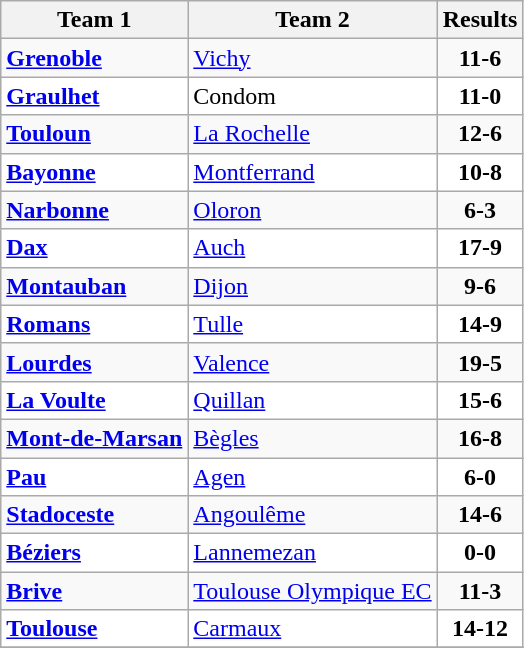<table class="wikitable">
<tr>
<th>Team 1</th>
<th>Team 2</th>
<th>Results</th>
</tr>
<tr>
<td><strong><a href='#'>Grenoble</a></strong></td>
<td><a href='#'>Vichy</a></td>
<td align="center"><strong>11-6</strong></td>
</tr>
<tr bgcolor="white">
<td><strong><a href='#'>Graulhet</a></strong></td>
<td>Condom</td>
<td align="center"><strong>11-0</strong></td>
</tr>
<tr>
<td><strong><a href='#'>Touloun</a></strong></td>
<td><a href='#'>La Rochelle</a></td>
<td align="center"><strong>12-6</strong></td>
</tr>
<tr bgcolor="white">
<td><strong><a href='#'>Bayonne</a></strong></td>
<td><a href='#'>Montferrand</a></td>
<td align="center"><strong>10-8</strong></td>
</tr>
<tr>
<td><strong><a href='#'>Narbonne</a></strong></td>
<td><a href='#'>Oloron</a></td>
<td align="center"><strong>6-3</strong></td>
</tr>
<tr bgcolor="white">
<td><strong><a href='#'>Dax</a> </strong></td>
<td><a href='#'>Auch</a></td>
<td align="center"><strong>17-9</strong></td>
</tr>
<tr>
<td><strong><a href='#'>Montauban</a></strong></td>
<td><a href='#'>Dijon</a></td>
<td align="center"><strong>9-6</strong></td>
</tr>
<tr bgcolor="white">
<td><strong><a href='#'>Romans</a></strong></td>
<td><a href='#'>Tulle</a></td>
<td align="center"><strong>14-9</strong></td>
</tr>
<tr>
<td><strong><a href='#'>Lourdes</a></strong></td>
<td><a href='#'>Valence</a></td>
<td align="center"><strong>19-5</strong></td>
</tr>
<tr bgcolor="white">
<td><strong><a href='#'>La Voulte</a> </strong></td>
<td><a href='#'>Quillan</a></td>
<td align="center"><strong>15-6</strong></td>
</tr>
<tr>
<td><strong><a href='#'>Mont-de-Marsan</a></strong></td>
<td><a href='#'>Bègles</a></td>
<td align="center"><strong>16-8</strong></td>
</tr>
<tr bgcolor="white">
<td><strong><a href='#'>Pau</a></strong></td>
<td><a href='#'>Agen</a></td>
<td align="center"><strong>6-0</strong></td>
</tr>
<tr>
<td><strong><a href='#'>Stadoceste</a></strong></td>
<td><a href='#'>Angoulême</a></td>
<td align="center"><strong>14-6</strong></td>
</tr>
<tr bgcolor="white">
<td><strong><a href='#'>Béziers</a></strong></td>
<td><a href='#'>Lannemezan</a></td>
<td align="center"><strong>0-0</strong></td>
</tr>
<tr>
<td><strong><a href='#'>Brive</a></strong></td>
<td><a href='#'>Toulouse Olympique EC</a></td>
<td align="center"><strong>11-3</strong></td>
</tr>
<tr bgcolor="white">
<td><strong><a href='#'>Toulouse</a></strong></td>
<td><a href='#'>Carmaux</a></td>
<td align="center"><strong>14-12</strong></td>
</tr>
<tr>
</tr>
</table>
